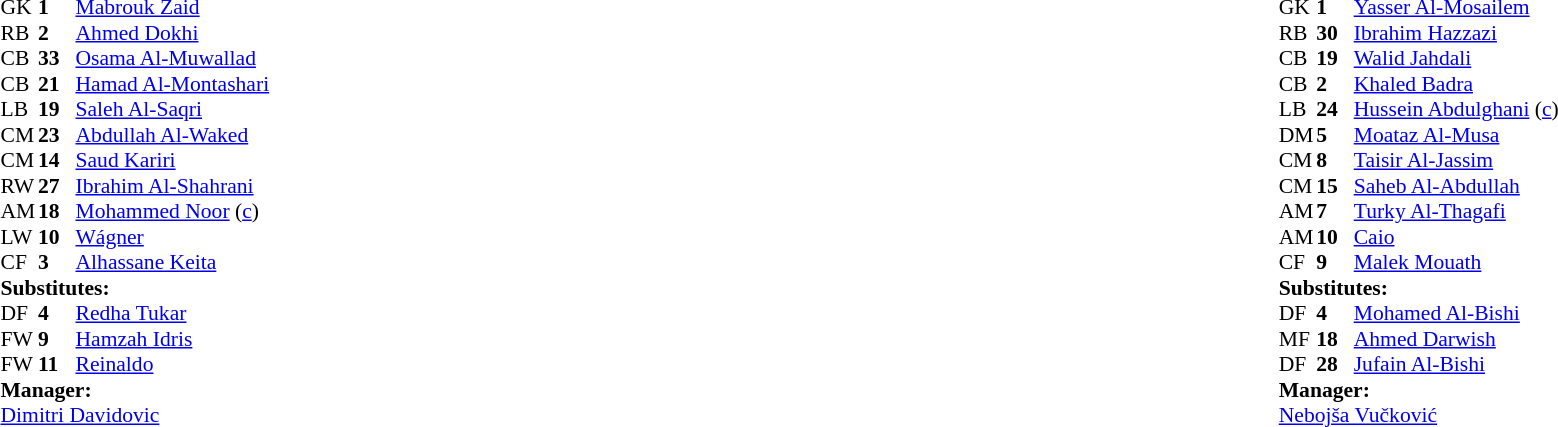<table width="100%">
<tr>
<td valign="top" width="50%"><br><table style="font-size:90%" cellspacing="0" cellpadding="0">
<tr>
<td colspan="4"></td>
</tr>
<tr>
<th width=25></th>
<th width=25></th>
</tr>
<tr>
<td>GK</td>
<td><strong>1</strong></td>
<td> <a href='#'>Mabrouk Zaid</a></td>
</tr>
<tr>
<td>RB</td>
<td><strong>2</strong></td>
<td> <a href='#'>Ahmed Dokhi</a></td>
<td></td>
<td></td>
</tr>
<tr>
<td>CB</td>
<td><strong>33</strong></td>
<td> <a href='#'>Osama Al-Muwallad</a></td>
</tr>
<tr>
<td>CB</td>
<td><strong>21</strong></td>
<td> <a href='#'>Hamad Al-Montashari</a></td>
</tr>
<tr>
<td>LB</td>
<td><strong>19</strong></td>
<td> <a href='#'>Saleh Al-Saqri</a></td>
</tr>
<tr>
<td>CM</td>
<td><strong>23</strong></td>
<td> <a href='#'>Abdullah Al-Waked</a></td>
<td></td>
<td></td>
</tr>
<tr>
<td>CM</td>
<td><strong>14</strong></td>
<td> <a href='#'>Saud Kariri</a></td>
</tr>
<tr>
<td>RW</td>
<td><strong>27</strong></td>
<td> <a href='#'>Ibrahim Al-Shahrani</a></td>
<td></td>
<td></td>
</tr>
<tr>
<td>AM</td>
<td><strong>18</strong></td>
<td> <a href='#'>Mohammed Noor</a> (<a href='#'>c</a>)</td>
</tr>
<tr>
<td>LW</td>
<td><strong>10</strong></td>
<td> <a href='#'>Wágner</a></td>
</tr>
<tr>
<td>CF</td>
<td><strong>3</strong></td>
<td> <a href='#'>Alhassane Keita</a></td>
</tr>
<tr>
<td colspan=4><strong>Substitutes:</strong></td>
</tr>
<tr>
<td>DF</td>
<td><strong>4</strong></td>
<td> <a href='#'>Redha Tukar</a></td>
<td></td>
<td></td>
</tr>
<tr>
<td>FW</td>
<td><strong>9</strong></td>
<td> <a href='#'>Hamzah Idris</a></td>
<td></td>
<td></td>
</tr>
<tr>
<td>FW</td>
<td><strong>11</strong></td>
<td> <a href='#'>Reinaldo</a></td>
<td></td>
<td></td>
</tr>
<tr>
<td colspan=4><strong>Manager:</strong></td>
</tr>
<tr>
<td colspan=4> <a href='#'>Dimitri Davidovic</a></td>
</tr>
</table>
</td>
<td valign="top"></td>
<td valign="top" width="50%"><br><table style="font-size:90%; margin:auto" cellspacing="0" cellpadding="0" align="center">
<tr>
<td colspan="4"></td>
</tr>
<tr>
<th width=25></th>
<th width=25></th>
</tr>
<tr>
<td>GK</td>
<td><strong>1</strong></td>
<td> <a href='#'>Yasser Al-Mosailem</a></td>
</tr>
<tr>
<td>RB</td>
<td><strong>30</strong></td>
<td> <a href='#'>Ibrahim Hazzazi</a></td>
<td></td>
<td></td>
</tr>
<tr>
<td>CB</td>
<td><strong>19</strong></td>
<td> <a href='#'>Walid Jahdali</a></td>
<td></td>
</tr>
<tr>
<td>CB</td>
<td><strong>2</strong></td>
<td> <a href='#'>Khaled Badra</a></td>
</tr>
<tr>
<td>LB</td>
<td><strong>24</strong></td>
<td> <a href='#'>Hussein Abdulghani</a> (<a href='#'>c</a>)</td>
</tr>
<tr>
<td>DM</td>
<td><strong>5</strong></td>
<td> <a href='#'>Moataz Al-Musa</a></td>
<td></td>
<td></td>
</tr>
<tr>
<td>CM</td>
<td><strong>8</strong></td>
<td> <a href='#'>Taisir Al-Jassim</a></td>
<td></td>
</tr>
<tr>
<td>CM</td>
<td><strong>15</strong></td>
<td> <a href='#'>Saheb Al-Abdullah</a></td>
</tr>
<tr>
<td>AM</td>
<td><strong>7</strong></td>
<td> <a href='#'>Turky Al-Thagafi</a></td>
<td></td>
<td></td>
</tr>
<tr>
<td>AM</td>
<td><strong>10</strong></td>
<td> <a href='#'>Caio</a></td>
<td></td>
</tr>
<tr>
<td>CF</td>
<td><strong>9</strong></td>
<td> <a href='#'>Malek Mouath</a></td>
</tr>
<tr>
<td colspan=4><strong>Substitutes:</strong></td>
</tr>
<tr>
<td>DF</td>
<td><strong>4</strong></td>
<td> <a href='#'>Mohamed Al-Bishi</a></td>
<td></td>
<td></td>
</tr>
<tr>
<td>MF</td>
<td><strong>18</strong></td>
<td> <a href='#'>Ahmed Darwish</a></td>
<td></td>
<td></td>
</tr>
<tr>
<td>DF</td>
<td><strong>28</strong></td>
<td> <a href='#'>Jufain Al-Bishi</a></td>
<td></td>
<td></td>
</tr>
<tr>
<td colspan=4><strong>Manager:</strong></td>
</tr>
<tr>
<td colspan=4> <a href='#'>Nebojša Vučković</a></td>
</tr>
</table>
</td>
</tr>
</table>
